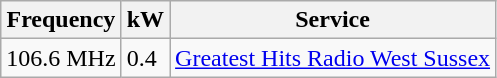<table class="wikitable sortable">
<tr>
<th>Frequency</th>
<th>kW</th>
<th>Service</th>
</tr>
<tr>
<td>106.6 MHz</td>
<td>0.4</td>
<td><a href='#'>Greatest Hits Radio West Sussex</a></td>
</tr>
</table>
